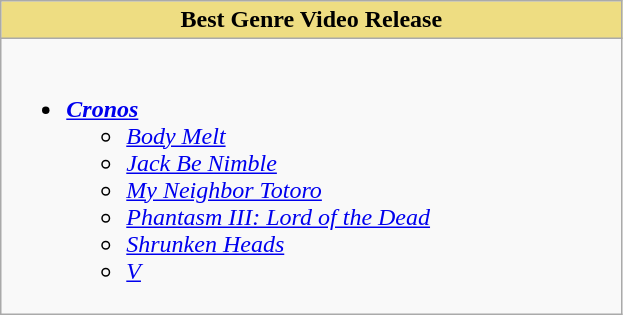<table class=wikitable>
<tr>
<th style="background:#EEDD82; width:70%">Best Genre Video Release</th>
</tr>
<tr>
<td valign="top"><br><ul><li><strong><em><a href='#'>Cronos</a></em></strong><ul><li><em><a href='#'>Body Melt</a></em></li><li><em><a href='#'>Jack Be Nimble</a></em></li><li><em><a href='#'>My Neighbor Totoro</a></em></li><li><em><a href='#'>Phantasm III: Lord of the Dead</a></em></li><li><em><a href='#'>Shrunken Heads</a></em></li><li><em><a href='#'>V</a></em></li></ul></li></ul></td>
</tr>
</table>
